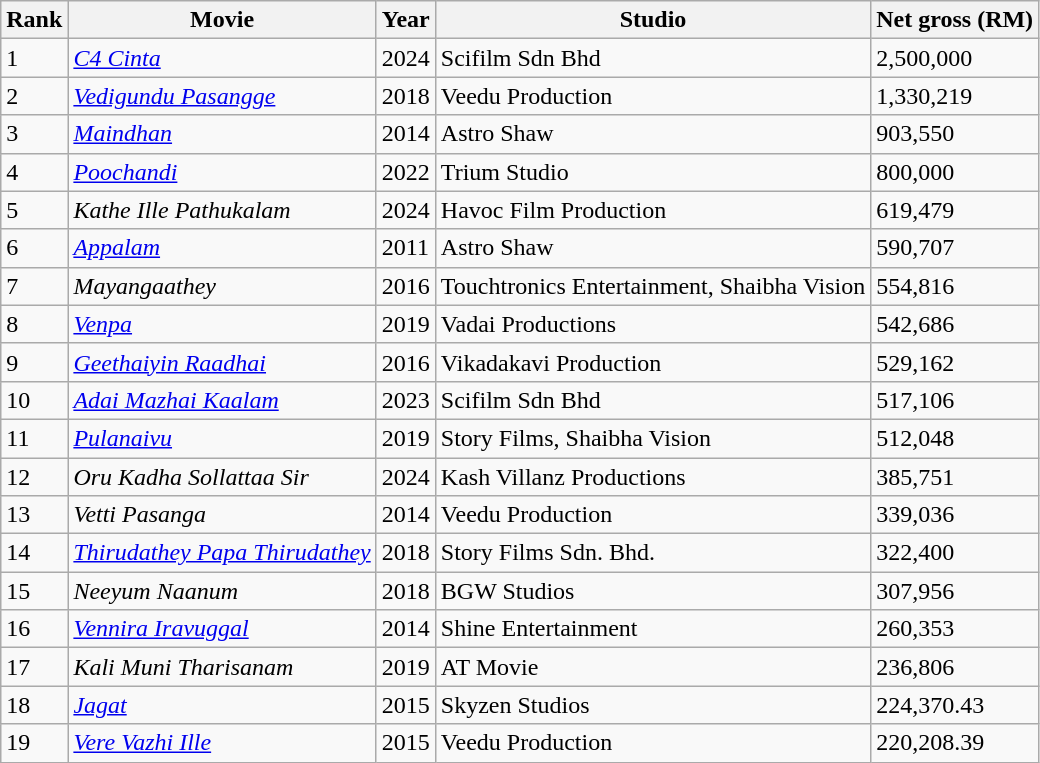<table class="wikitable" align="centre">
<tr>
<th>Rank</th>
<th>Movie</th>
<th>Year</th>
<th>Studio</th>
<th>Net gross (RM)</th>
</tr>
<tr>
<td>1</td>
<td><em><a href='#'>C4 Cinta</a></em></td>
<td>2024</td>
<td>Scifilm Sdn Bhd</td>
<td>2,500,000</td>
</tr>
<tr>
<td>2</td>
<td><em><a href='#'>Vedigundu Pasangge</a></em></td>
<td>2018</td>
<td>Veedu Production</td>
<td>1,330,219</td>
</tr>
<tr>
<td>3</td>
<td><em><a href='#'>Maindhan</a></em></td>
<td>2014</td>
<td>Astro Shaw</td>
<td>903,550</td>
</tr>
<tr>
<td>4</td>
<td><em><a href='#'>Poochandi</a></em></td>
<td>2022</td>
<td>Trium Studio</td>
<td>800,000</td>
</tr>
<tr>
<td>5</td>
<td><em>Kathe Ille Pathukalam</em></td>
<td>2024</td>
<td>Havoc Film Production</td>
<td>619,479</td>
</tr>
<tr>
<td>6</td>
<td><em><a href='#'>Appalam</a></em></td>
<td>2011</td>
<td>Astro Shaw</td>
<td>590,707</td>
</tr>
<tr>
<td>7</td>
<td><em>Mayangaathey</em></td>
<td>2016</td>
<td>Touchtronics Entertainment, Shaibha Vision</td>
<td>554,816</td>
</tr>
<tr>
<td>8</td>
<td><em><a href='#'>Venpa</a></em></td>
<td>2019</td>
<td>Vadai Productions</td>
<td>542,686</td>
</tr>
<tr>
<td>9</td>
<td><em><a href='#'>Geethaiyin Raadhai</a></em></td>
<td>2016</td>
<td>Vikadakavi Production</td>
<td>529,162</td>
</tr>
<tr>
<td>10</td>
<td><em><a href='#'>Adai Mazhai Kaalam</a></em></td>
<td>2023</td>
<td>Scifilm Sdn Bhd</td>
<td>517,106</td>
</tr>
<tr>
<td>11</td>
<td><em><a href='#'>Pulanaivu</a></em></td>
<td>2019</td>
<td>Story Films, Shaibha Vision</td>
<td>512,048</td>
</tr>
<tr>
<td>12</td>
<td><em>Oru Kadha Sollattaa Sir</em></td>
<td>2024</td>
<td>Kash Villanz Productions</td>
<td>385,751</td>
</tr>
<tr>
<td>13</td>
<td><em>Vetti Pasanga</em></td>
<td>2014</td>
<td>Veedu Production</td>
<td>339,036</td>
</tr>
<tr>
<td>14</td>
<td><em><a href='#'>Thirudathey Papa Thirudathey</a></em></td>
<td>2018</td>
<td>Story Films Sdn. Bhd.</td>
<td>322,400</td>
</tr>
<tr>
<td>15</td>
<td><em>Neeyum Naanum</em></td>
<td>2018</td>
<td>BGW Studios</td>
<td>307,956</td>
</tr>
<tr>
<td>16</td>
<td><em><a href='#'>Vennira Iravuggal</a></em></td>
<td>2014</td>
<td>Shine Entertainment</td>
<td>260,353</td>
</tr>
<tr>
<td>17</td>
<td><em>Kali Muni Tharisanam</em></td>
<td>2019</td>
<td>AT Movie</td>
<td>236,806</td>
</tr>
<tr>
<td>18</td>
<td><a href='#'><em>Jagat</em></a></td>
<td>2015</td>
<td>Skyzen Studios</td>
<td>224,370.43</td>
</tr>
<tr>
<td>19</td>
<td><em><a href='#'>Vere Vazhi Ille</a></em></td>
<td>2015</td>
<td>Veedu Production</td>
<td>220,208.39</td>
</tr>
</table>
